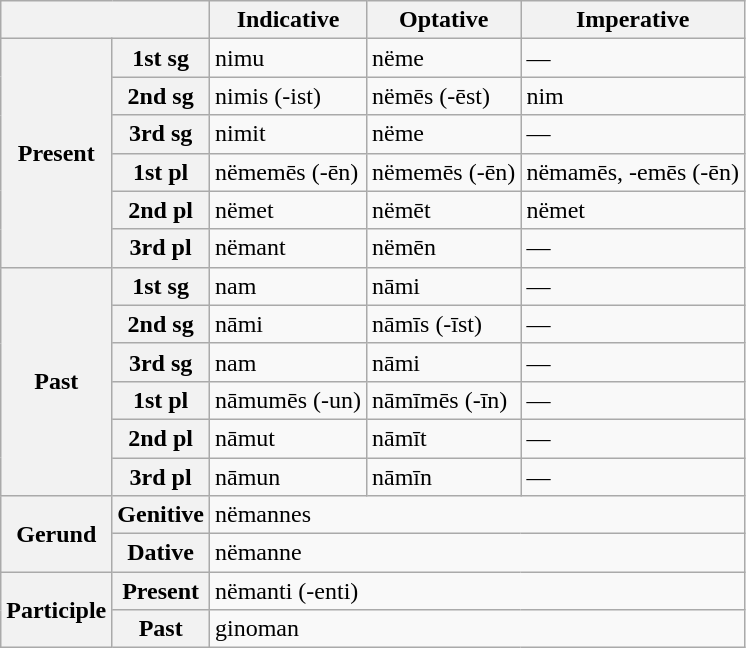<table class="wikitable">
<tr>
<th colspan="2"></th>
<th>Indicative</th>
<th>Optative</th>
<th>Imperative</th>
</tr>
<tr>
<th rowspan="6">Present</th>
<th>1st sg</th>
<td>nimu</td>
<td>nëme</td>
<td>—</td>
</tr>
<tr>
<th>2nd sg</th>
<td>nimis (-ist)</td>
<td>nëmēs (-ēst)</td>
<td>nim</td>
</tr>
<tr>
<th>3rd sg</th>
<td>nimit</td>
<td>nëme</td>
<td>—</td>
</tr>
<tr>
<th>1st pl</th>
<td>nëmemēs (-ēn)</td>
<td>nëmemēs (-ēn)</td>
<td>nëmamēs, -emēs (-ēn)</td>
</tr>
<tr>
<th>2nd pl</th>
<td>nëmet</td>
<td>nëmēt</td>
<td>nëmet</td>
</tr>
<tr>
<th>3rd pl</th>
<td>nëmant</td>
<td>nëmēn</td>
<td>—</td>
</tr>
<tr>
<th rowspan="6">Past</th>
<th>1st sg</th>
<td>nam</td>
<td>nāmi</td>
<td>—</td>
</tr>
<tr>
<th>2nd sg</th>
<td>nāmi</td>
<td>nāmīs (-īst)</td>
<td>—</td>
</tr>
<tr>
<th>3rd sg</th>
<td>nam</td>
<td>nāmi</td>
<td>—</td>
</tr>
<tr>
<th>1st pl</th>
<td>nāmumēs (-un)</td>
<td>nāmīmēs (-īn)</td>
<td>—</td>
</tr>
<tr>
<th>2nd pl</th>
<td>nāmut</td>
<td>nāmīt</td>
<td>—</td>
</tr>
<tr>
<th>3rd pl</th>
<td>nāmun</td>
<td>nāmīn</td>
<td>—</td>
</tr>
<tr>
<th rowspan="2">Gerund</th>
<th>Genitive</th>
<td colspan="3">nëmannes</td>
</tr>
<tr>
<th>Dative</th>
<td colspan="3">nëmanne</td>
</tr>
<tr>
<th rowspan="2">Participle</th>
<th>Present</th>
<td colspan="3">nëmanti (-enti)</td>
</tr>
<tr>
<th>Past</th>
<td colspan="3">ginoman</td>
</tr>
</table>
